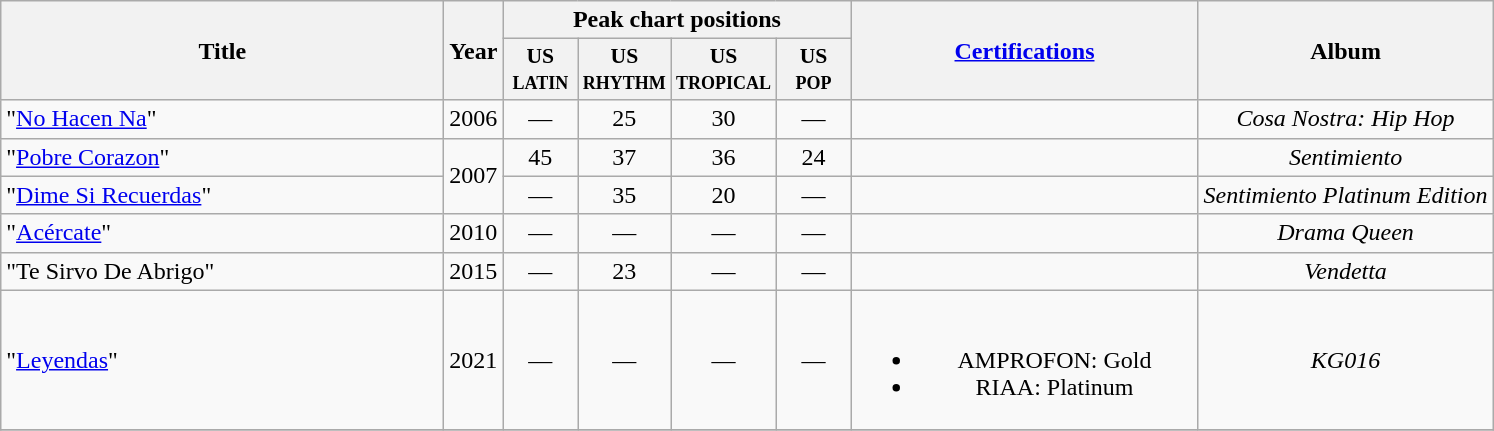<table class="wikitable plainrowheaders" style="text-align:center;" border="1">
<tr>
<th scope="col" rowspan="2" style="width:18em;">Title</th>
<th scope="col" rowspan="2">Year</th>
<th scope="col" colspan="4">Peak chart positions</th>
<th scope="col" rowspan="2" style="width:14em;"><a href='#'>Certifications</a></th>
<th scope="col" rowspan="2">Album</th>
</tr>
<tr>
<th scope="col" style="width:3em;font-size:90%;">US <br> <small>LATIN</small><br></th>
<th scope="col" style="width:3em;font-size:90%;">US <br> <small>RHYTHM</small><br></th>
<th scope="col" style="width:3em;font-size:90%;">US <br> <small>TROPICAL</small><br></th>
<th scope="col" style="width:3em;font-size:90%;">US <br> <small>POP</small><br></th>
</tr>
<tr>
<td align="left">"<a href='#'>No Hacen Na</a>"</td>
<td align="center">2006</td>
<td align="center">—</td>
<td align="center">25</td>
<td align="center">30</td>
<td align="center">—</td>
<td></td>
<td style="text-align:center;"><em>Cosa Nostra: Hip Hop</em></td>
</tr>
<tr>
<td align="left">"<a href='#'>Pobre Corazon</a>"</td>
<td align="center" rowspan="2">2007</td>
<td align="center">45</td>
<td align="center">37</td>
<td align="center">36</td>
<td align="center">24</td>
<td></td>
<td rowspan="1"><em>Sentimiento</em></td>
</tr>
<tr>
<td align="left">"<a href='#'>Dime Si Recuerdas</a>"</td>
<td align="center">—</td>
<td align="center">35</td>
<td align="center">20</td>
<td align="center">—</td>
<td></td>
<td rowspan="1"><em>Sentimiento Platinum Edition</em></td>
</tr>
<tr>
<td align="left">"<a href='#'>Acércate</a>" <br></td>
<td align="center">2010</td>
<td align="center">—</td>
<td align="center">—</td>
<td align="center">—</td>
<td align="center">—</td>
<td></td>
<td style="text-align:center;"><em>Drama Queen</em></td>
</tr>
<tr>
<td align="left">"Te Sirvo De Abrigo" <br></td>
<td align="center">2015</td>
<td align="center">—</td>
<td align="center">23</td>
<td align="center">—</td>
<td align="center">—</td>
<td></td>
<td style="text-align:center;"><em>Vendetta</em></td>
</tr>
<tr>
<td align="left">"<a href='#'>Leyendas</a>" <br></td>
<td align="center">2021</td>
<td align="center">—</td>
<td align="center">—</td>
<td align="center">—</td>
<td align="center">—</td>
<td><br><ul><li>AMPROFON: Gold</li><li>RIAA: Platinum </li></ul></td>
<td style="text-align:center;"><em>KG016</em></td>
</tr>
<tr>
</tr>
</table>
